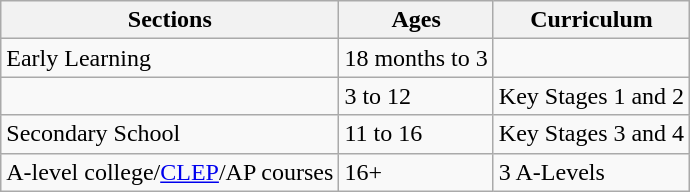<table class="wikitable">
<tr>
<th>Sections</th>
<th>Ages</th>
<th>Curriculum</th>
</tr>
<tr>
<td>Early Learning</td>
<td>18 months to 3</td>
<td></td>
</tr>
<tr>
<td> </td>
<td>3 to 12</td>
<td>Key Stages 1 and 2</td>
</tr>
<tr>
<td>Secondary School</td>
<td>11 to 16</td>
<td>Key Stages 3 and 4</td>
</tr>
<tr>
<td>A-level college/<a href='#'>CLEP</a>/AP courses</td>
<td>16+</td>
<td>3 A-Levels</td>
</tr>
</table>
